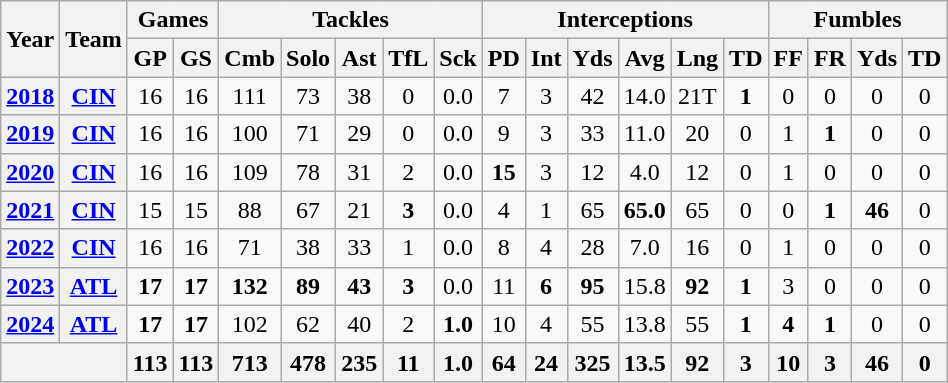<table class="wikitable" style="text-align:center;">
<tr>
<th rowspan="2">Year</th>
<th rowspan="2">Team</th>
<th colspan="2">Games</th>
<th colspan="5">Tackles</th>
<th colspan="6">Interceptions</th>
<th colspan="4">Fumbles</th>
</tr>
<tr>
<th>GP</th>
<th>GS</th>
<th>Cmb</th>
<th>Solo</th>
<th>Ast</th>
<th>TfL</th>
<th>Sck</th>
<th>PD</th>
<th>Int</th>
<th>Yds</th>
<th>Avg</th>
<th>Lng</th>
<th>TD</th>
<th>FF</th>
<th>FR</th>
<th>Yds</th>
<th>TD</th>
</tr>
<tr>
<th><a href='#'>2018</a></th>
<th><a href='#'>CIN</a></th>
<td>16</td>
<td>16</td>
<td>111</td>
<td>73</td>
<td>38</td>
<td>0</td>
<td>0.0</td>
<td>7</td>
<td>3</td>
<td>42</td>
<td>14.0</td>
<td>21T</td>
<td><strong>1</strong></td>
<td>0</td>
<td>0</td>
<td>0</td>
<td>0</td>
</tr>
<tr>
<th><a href='#'>2019</a></th>
<th><a href='#'>CIN</a></th>
<td>16</td>
<td>16</td>
<td>100</td>
<td>71</td>
<td>29</td>
<td>0</td>
<td>0.0</td>
<td>9</td>
<td>3</td>
<td>33</td>
<td>11.0</td>
<td>20</td>
<td>0</td>
<td>1</td>
<td><strong>1</strong></td>
<td>0</td>
<td>0</td>
</tr>
<tr>
<th><a href='#'>2020</a></th>
<th><a href='#'>CIN</a></th>
<td>16</td>
<td>16</td>
<td>109</td>
<td>78</td>
<td>31</td>
<td>2</td>
<td>0.0</td>
<td><strong>15</strong></td>
<td>3</td>
<td>12</td>
<td>4.0</td>
<td>12</td>
<td>0</td>
<td>1</td>
<td>0</td>
<td>0</td>
<td>0</td>
</tr>
<tr>
<th><a href='#'>2021</a></th>
<th><a href='#'>CIN</a></th>
<td>15</td>
<td>15</td>
<td>88</td>
<td>67</td>
<td>21</td>
<td><strong>3</strong></td>
<td>0.0</td>
<td>4</td>
<td>1</td>
<td>65</td>
<td><strong>65.0</strong></td>
<td>65</td>
<td>0</td>
<td>0</td>
<td><strong>1</strong></td>
<td><strong>46</strong></td>
<td>0</td>
</tr>
<tr>
<th><a href='#'>2022</a></th>
<th><a href='#'>CIN</a></th>
<td>16</td>
<td>16</td>
<td>71</td>
<td>38</td>
<td>33</td>
<td>1</td>
<td>0.0</td>
<td>8</td>
<td>4</td>
<td>28</td>
<td>7.0</td>
<td>16</td>
<td>0</td>
<td>1</td>
<td>0</td>
<td>0</td>
<td>0</td>
</tr>
<tr>
<th><a href='#'>2023</a></th>
<th><a href='#'>ATL</a></th>
<td><strong>17</strong></td>
<td><strong>17</strong></td>
<td><strong>132</strong></td>
<td><strong>89</strong></td>
<td><strong>43</strong></td>
<td><strong>3</strong></td>
<td>0.0</td>
<td>11</td>
<td><strong>6</strong></td>
<td><strong>95</strong></td>
<td>15.8</td>
<td><strong>92</strong></td>
<td><strong>1</strong></td>
<td>3</td>
<td>0</td>
<td>0</td>
<td>0</td>
</tr>
<tr>
<th><a href='#'>2024</a></th>
<th><a href='#'>ATL</a></th>
<td><strong>17</strong></td>
<td><strong>17</strong></td>
<td>102</td>
<td>62</td>
<td>40</td>
<td>2</td>
<td><strong>1.0</strong></td>
<td>10</td>
<td>4</td>
<td>55</td>
<td>13.8</td>
<td>55</td>
<td><strong>1</strong></td>
<td><strong>4</strong></td>
<td><strong>1</strong></td>
<td>0</td>
<td>0</td>
</tr>
<tr>
<th colspan="2"></th>
<th>113</th>
<th>113</th>
<th>713</th>
<th>478</th>
<th>235</th>
<th>11</th>
<th>1.0</th>
<th>64</th>
<th>24</th>
<th>325</th>
<th>13.5</th>
<th>92</th>
<th>3</th>
<th>10</th>
<th>3</th>
<th>46</th>
<th>0</th>
</tr>
</table>
